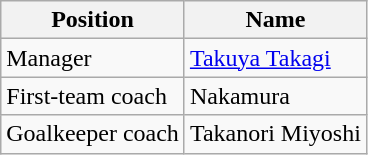<table class="wikitable">
<tr>
<th>Position</th>
<th>Name</th>
</tr>
<tr>
<td>Manager</td>
<td> <a href='#'>Takuya Takagi</a></td>
</tr>
<tr>
<td>First-team coach</td>
<td> Nakamura</td>
</tr>
<tr>
<td>Goalkeeper coach</td>
<td> Takanori Miyoshi</td>
</tr>
</table>
